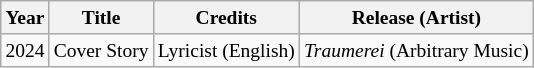<table class="wikitable" style="font-size:small; margin-right:0px;">
<tr>
<th>Year</th>
<th>Title</th>
<th>Credits</th>
<th>Release (Artist)</th>
</tr>
<tr>
<td>2024</td>
<td>Cover Story</td>
<td>Lyricist (English)</td>
<td><em>Traumerei</em> (Arbitrary Music)</td>
</tr>
</table>
